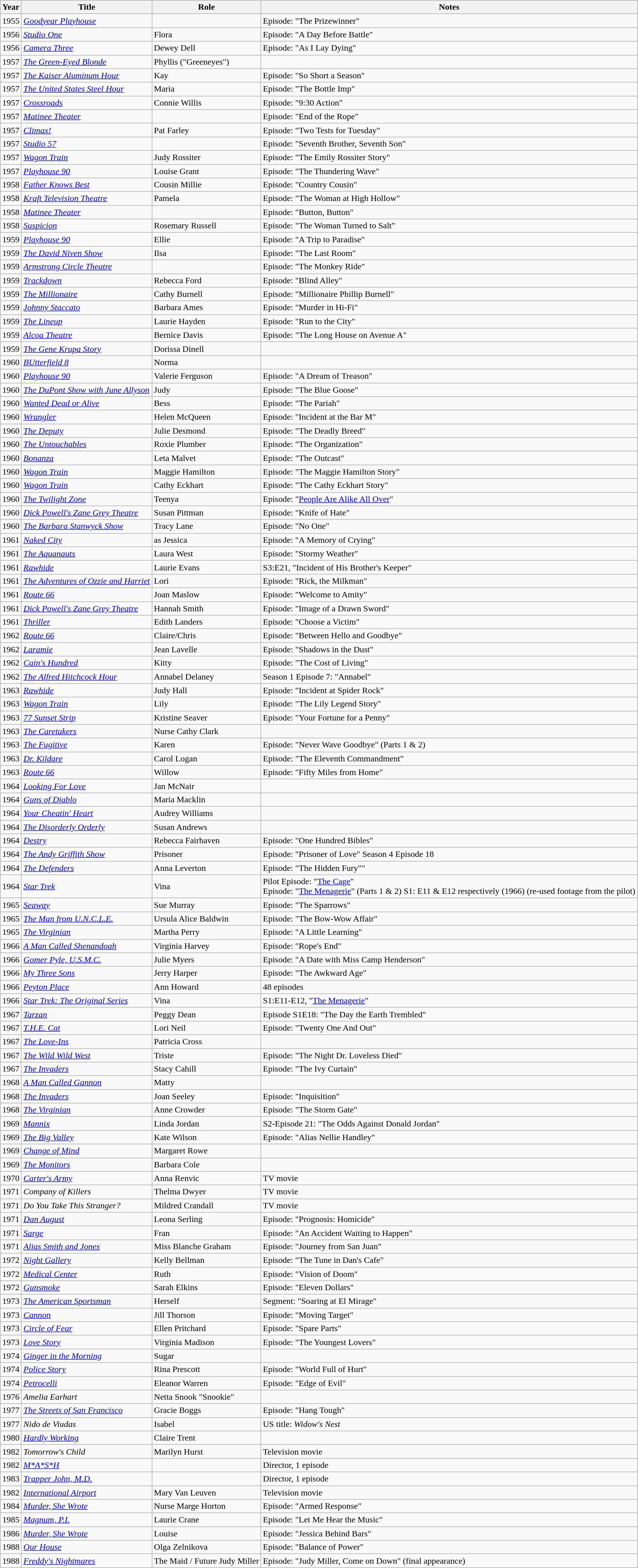<table class="wikitable sortable">
<tr>
<th>Year</th>
<th>Title</th>
<th>Role</th>
<th>Notes</th>
</tr>
<tr>
<td>1955</td>
<td><em><a href='#'>Goodyear Playhouse</a></em></td>
<td></td>
<td>Episode: "The Prizewinner"</td>
</tr>
<tr>
<td>1956</td>
<td><em><a href='#'>Studio One</a></em></td>
<td>Flora</td>
<td>Episode: "A Day Before Battle"</td>
</tr>
<tr>
<td>1956</td>
<td><em><a href='#'>Camera Three</a></em></td>
<td>Dewey Dell</td>
<td>Episode: "As I Lay Dying"</td>
</tr>
<tr>
<td>1957</td>
<td><em><a href='#'>The Green-Eyed Blonde</a></em></td>
<td>Phyllis ("Greeneyes")</td>
<td></td>
</tr>
<tr>
<td>1957</td>
<td><em><a href='#'>The Kaiser Aluminum Hour</a></em></td>
<td>Kay</td>
<td>Episode: "So Short a Season"</td>
</tr>
<tr>
<td>1957</td>
<td><em><a href='#'>The United States Steel Hour</a></em></td>
<td>Maria</td>
<td>Episode: "The Bottle Imp"</td>
</tr>
<tr>
<td>1957</td>
<td><em><a href='#'>Crossroads</a></em></td>
<td>Connie Willis</td>
<td>Episode: "9:30 Action"</td>
</tr>
<tr>
<td>1957</td>
<td><em><a href='#'>Matinee Theater</a></em></td>
<td></td>
<td>Episode: "End of the Rope"</td>
</tr>
<tr>
<td>1957</td>
<td><em><a href='#'>Climax!</a></em></td>
<td>Pat Farley</td>
<td>Episode: "Two Tests for Tuesday"</td>
</tr>
<tr>
<td>1957</td>
<td><em><a href='#'>Studio 57</a></em></td>
<td></td>
<td>Episode: "Seventh Brother, Seventh Son"</td>
</tr>
<tr>
<td>1957</td>
<td><em><a href='#'>Wagon Train</a></em></td>
<td>Judy Rossiter</td>
<td>Episode: "The Emily Rossiter Story"</td>
</tr>
<tr>
<td>1957</td>
<td><em><a href='#'>Playhouse 90</a></em></td>
<td>Louise Grant</td>
<td>Episode: "The Thundering Wave"</td>
</tr>
<tr>
<td>1958</td>
<td><em><a href='#'>Father Knows Best</a></em></td>
<td>Cousin Millie</td>
<td>Episode: "Country Cousin"</td>
</tr>
<tr>
<td>1958</td>
<td><em><a href='#'>Kraft Television Theatre</a></em></td>
<td>Pamela</td>
<td>Episode: "The Woman at High Hollow"</td>
</tr>
<tr>
<td>1958</td>
<td><em><a href='#'>Matinee Theater</a></em></td>
<td></td>
<td>Episode: "Button, Button"</td>
</tr>
<tr>
<td>1958</td>
<td><em><a href='#'>Suspicion</a></em></td>
<td>Rosemary Russell</td>
<td>Episode: "The Woman Turned to Salt"</td>
</tr>
<tr>
<td>1959</td>
<td><em><a href='#'>Playhouse 90</a></em></td>
<td>Ellie</td>
<td>Episode: "A Trip to Paradise"</td>
</tr>
<tr>
<td>1959</td>
<td><em><a href='#'>The David Niven Show</a></em></td>
<td>Ilsa</td>
<td>Episode: "The Last Room"</td>
</tr>
<tr>
<td>1959</td>
<td><em><a href='#'>Armstrong Circle Theatre</a></em></td>
<td></td>
<td>Episode: "The Monkey Ride"</td>
</tr>
<tr>
<td>1959</td>
<td><em><a href='#'>Trackdown</a></em></td>
<td>Rebecca Ford</td>
<td>Episode: "Blind Alley"</td>
</tr>
<tr>
<td>1959</td>
<td><em><a href='#'>The Millionaire</a></em></td>
<td>Cathy Burnell</td>
<td>Episode: "Millionaire Phillip Burnell"</td>
</tr>
<tr>
<td>1959</td>
<td><em><a href='#'>Johnny Staccato</a></em></td>
<td>Barbara Ames</td>
<td>Episode: "Murder in Hi-Fi"</td>
</tr>
<tr>
<td>1959</td>
<td><em><a href='#'>The Lineup</a></em></td>
<td>Laurie Hayden</td>
<td>Episode: "Run to the City"</td>
</tr>
<tr>
<td>1959</td>
<td><em><a href='#'>Alcoa Theatre</a></em></td>
<td>Bernice Davis</td>
<td>Episode: "The Long House on Avenue A"</td>
</tr>
<tr>
<td>1959</td>
<td><em><a href='#'>The Gene Krupa Story</a></em></td>
<td>Dorissa Dinell</td>
<td></td>
</tr>
<tr>
<td>1960</td>
<td><em><a href='#'>BUtterfield 8</a></em></td>
<td>Norma</td>
<td></td>
</tr>
<tr>
<td>1960</td>
<td><em><a href='#'>Playhouse 90</a></em></td>
<td>Valerie Ferguson</td>
<td>Episode: "A Dream of Treason"</td>
</tr>
<tr>
<td>1960</td>
<td><em><a href='#'>The DuPont Show with June Allyson</a></em></td>
<td>Judy</td>
<td>Episode: "The Blue Goose"</td>
</tr>
<tr>
<td>1960</td>
<td><em><a href='#'>Wanted Dead or Alive</a></em></td>
<td>Bess</td>
<td>Episode: "The Pariah"</td>
</tr>
<tr>
<td>1960</td>
<td><em><a href='#'>Wrangler</a></em></td>
<td>Helen McQueen</td>
<td>Episode: "Incident at the Bar M"</td>
</tr>
<tr>
<td>1960</td>
<td><em><a href='#'>The Deputy</a></em></td>
<td>Julie Desmond</td>
<td>Episode: "The Deadly Breed"</td>
</tr>
<tr>
<td>1960</td>
<td><em><a href='#'>The Untouchables</a></em></td>
<td>Roxie Plumber</td>
<td>Episode: "The Organization"</td>
</tr>
<tr>
<td>1960</td>
<td><em><a href='#'>Bonanza</a></em></td>
<td>Leta Malvet</td>
<td>Episode: "The Outcast"</td>
</tr>
<tr>
<td>1960</td>
<td><em><a href='#'>Wagon Train</a></em></td>
<td>Maggie Hamilton</td>
<td>Episode: "The Maggie Hamilton Story"</td>
</tr>
<tr>
<td>1960</td>
<td><em><a href='#'>Wagon Train</a></em></td>
<td>Cathy Eckhart</td>
<td>Episode: "The Cathy Eckhart Story"</td>
</tr>
<tr>
<td>1960</td>
<td><em><a href='#'>The Twilight Zone</a></em></td>
<td>Teenya</td>
<td>Episode: "<a href='#'>People Are Alike All Over</a>"</td>
</tr>
<tr>
<td>1960</td>
<td><em><a href='#'>Dick Powell's Zane Grey Theatre</a></em></td>
<td>Susan Pittman</td>
<td>Episode: "Knife of Hate"</td>
</tr>
<tr>
<td>1960</td>
<td><em><a href='#'>The Barbara Stanwyck Show</a></em></td>
<td>Tracy Lane</td>
<td>Episode: "No One"</td>
</tr>
<tr>
<td>1961</td>
<td><em><a href='#'>Naked City</a></em></td>
<td>as Jessica</td>
<td>Episode: "A Memory of Crying"</td>
</tr>
<tr>
<td>1961</td>
<td><em><a href='#'>The Aquanauts</a></em></td>
<td>Laura West</td>
<td>Episode: "Stormy Weather"</td>
</tr>
<tr>
<td>1961</td>
<td><em><a href='#'>Rawhide</a></em></td>
<td>Laurie Evans</td>
<td>S3:E21, "Incident of His Brother's Keeper"</td>
</tr>
<tr>
<td>1961</td>
<td><em><a href='#'>The Adventures of Ozzie and Harriet</a></em></td>
<td>Lori</td>
<td>Episode: "Rick, the Milkman"</td>
</tr>
<tr>
<td>1961</td>
<td><em><a href='#'>Route 66</a></em></td>
<td>Joan Maslow</td>
<td>Episode: "Welcome to Amity"</td>
</tr>
<tr>
<td>1961</td>
<td><em><a href='#'>Dick Powell's Zane Grey Theatre</a></em></td>
<td>Hannah Smith</td>
<td>Episode: "Image of a Drawn Sword"</td>
</tr>
<tr>
<td>1961</td>
<td><em><a href='#'>Thriller</a></em></td>
<td>Edith Landers</td>
<td>Episode: "Choose a Victim"</td>
</tr>
<tr>
<td>1962</td>
<td><em><a href='#'>Route 66</a></em></td>
<td>Claire/Chris</td>
<td>Episode: "Between Hello and Goodbye"</td>
</tr>
<tr>
<td>1962</td>
<td><em><a href='#'>Laramie</a></em></td>
<td>Jean Lavelle</td>
<td>Episode: "Shadows in the Dust"</td>
</tr>
<tr>
<td>1962</td>
<td><em><a href='#'>Cain's Hundred</a></em></td>
<td>Kitty</td>
<td>Episode: "The Cost of Living"</td>
</tr>
<tr>
<td>1962</td>
<td><em><a href='#'>The Alfred Hitchcock Hour</a></em></td>
<td>Annabel Delaney</td>
<td>Season 1 Episode 7: "Annabel"</td>
</tr>
<tr>
<td>1963</td>
<td><em><a href='#'>Rawhide</a></em></td>
<td>Judy Hall</td>
<td>Episode: "Incident at Spider Rock"</td>
</tr>
<tr>
<td>1963</td>
<td><em><a href='#'>Wagon Train</a></em></td>
<td>Lily</td>
<td>Episode: "The Lily Legend Story"</td>
</tr>
<tr>
<td>1963</td>
<td><em><a href='#'>77 Sunset Strip</a></em></td>
<td>Kristine Seaver</td>
<td>Episode: "Your Fortune for a Penny"</td>
</tr>
<tr>
<td>1963</td>
<td><em><a href='#'>The Caretakers</a></em></td>
<td>Nurse Cathy Clark</td>
<td></td>
</tr>
<tr>
<td>1963</td>
<td><em><a href='#'>The Fugitive</a></em></td>
<td>Karen</td>
<td>Episode: "Never Wave Goodbye" (Parts 1 & 2)</td>
</tr>
<tr>
<td>1963</td>
<td><em><a href='#'>Dr. Kildare</a></em></td>
<td>Carol Logan</td>
<td>Episode: "The Eleventh Commandment"</td>
</tr>
<tr>
<td>1963</td>
<td><em><a href='#'>Route 66</a></em></td>
<td>Willow</td>
<td>Episode: "Fifty Miles from Home"</td>
</tr>
<tr>
<td>1964</td>
<td><em><a href='#'>Looking For Love</a></em></td>
<td>Jan McNair</td>
<td></td>
</tr>
<tr>
<td>1964</td>
<td><em><a href='#'>Guns of Diablo</a></em></td>
<td>Maria Macklin</td>
<td></td>
</tr>
<tr>
<td>1964</td>
<td><em><a href='#'>Your Cheatin' Heart</a></em></td>
<td>Audrey Williams</td>
<td></td>
</tr>
<tr>
<td>1964</td>
<td><em><a href='#'>The Disorderly Orderly</a></em></td>
<td>Susan Andrews</td>
<td></td>
</tr>
<tr>
<td>1964</td>
<td><em><a href='#'>Destry</a></em></td>
<td>Rebecca Fairhaven</td>
<td>Episode: "One Hundred Bibles"</td>
</tr>
<tr>
<td>1964</td>
<td><em><a href='#'>The Andy Griffith Show</a></em></td>
<td>Prisoner</td>
<td>Episode: "Prisoner of Love" Season 4 Episode 18</td>
</tr>
<tr>
<td>1964</td>
<td><em><a href='#'>The Defenders</a></em></td>
<td>Anna Leverton</td>
<td>Episode: "The Hidden Fury""</td>
</tr>
<tr>
<td>1964</td>
<td><em><a href='#'>Star Trek</a></em></td>
<td>Vina</td>
<td>Pilot Episode: "<a href='#'>The Cage</a>"<br>Episode: "<a href='#'>The Menagerie</a>" (Parts 1 & 2)
S1: E11 & E12 respectively (1966) (re-used footage from the pilot)</td>
</tr>
<tr>
<td>1965</td>
<td><em><a href='#'>Seaway</a></em></td>
<td>Sue Murray</td>
<td>Episode: "The Sparrows"</td>
</tr>
<tr>
<td>1965</td>
<td><em><a href='#'>The Man from U.N.C.L.E.</a></em></td>
<td>Ursula Alice Baldwin</td>
<td>Episode: "The Bow-Wow Affair"</td>
</tr>
<tr>
<td>1965</td>
<td><em><a href='#'>The Virginian</a></em></td>
<td>Martha Perry</td>
<td>Episode: "A Little Learning"</td>
</tr>
<tr>
<td>1966</td>
<td><em><a href='#'>A Man Called Shenandoah</a></em></td>
<td>Virginia Harvey</td>
<td>Episode: "Rope's End"</td>
</tr>
<tr>
<td>1966</td>
<td><em><a href='#'>Gomer Pyle, U.S.M.C.</a></em></td>
<td>Julie Myers</td>
<td>Episode: "A Date with Miss Camp Henderson"</td>
</tr>
<tr>
<td>1966</td>
<td><em><a href='#'>My Three Sons</a></em></td>
<td>Jerry Harper</td>
<td>Episode: "The Awkward Age"</td>
</tr>
<tr>
<td>1966</td>
<td><em><a href='#'>Peyton Place</a></em></td>
<td>Ann Howard</td>
<td>48 episodes</td>
</tr>
<tr>
<td>1966</td>
<td><em><a href='#'>Star Trek: The Original Series</a></em></td>
<td>Vina</td>
<td>S1:E11-E12, "<a href='#'>The Menagerie</a>"</td>
</tr>
<tr>
<td>1967</td>
<td><em><a href='#'>Tarzan</a></em></td>
<td>Peggy Dean</td>
<td>Episode S1E18: "The Day the Earth Trembled"</td>
</tr>
<tr>
<td>1967</td>
<td><em><a href='#'>T.H.E. Cat</a></em></td>
<td>Lori Neil</td>
<td>Episode: "Twenty One And Out"</td>
</tr>
<tr>
<td>1967</td>
<td><em><a href='#'>The Love-Ins</a></em></td>
<td>Patricia Cross</td>
<td></td>
</tr>
<tr>
<td>1967</td>
<td><em><a href='#'>The Wild Wild West</a></em></td>
<td>Triste</td>
<td>Episode: "The Night Dr. Loveless Died"</td>
</tr>
<tr>
<td>1967</td>
<td><em><a href='#'>The Invaders</a></em></td>
<td>Stacy Cahill</td>
<td>Episode: "The Ivy Curtain"</td>
</tr>
<tr>
<td>1968</td>
<td><em><a href='#'>A Man Called Gannon</a></em></td>
<td>Matty</td>
<td></td>
</tr>
<tr>
<td>1968</td>
<td><em><a href='#'>The Invaders</a></em></td>
<td>Joan Seeley</td>
<td>Episode: "Inquisition"</td>
</tr>
<tr>
<td>1968</td>
<td><em><a href='#'>The Virginian</a></em></td>
<td>Anne Crowder</td>
<td>Episode: "The Storm Gate"</td>
</tr>
<tr>
<td>1969</td>
<td><em><a href='#'>Mannix</a></em></td>
<td>Linda Jordan</td>
<td>S2-Episode 21: "The Odds Against Donald Jordan"</td>
</tr>
<tr>
<td>1969</td>
<td><em><a href='#'>The Big Valley</a></em></td>
<td>Kate Wilson</td>
<td>Episode: "Alias Nellie Handley"</td>
</tr>
<tr>
<td>1969</td>
<td><em><a href='#'>Change of Mind</a></em></td>
<td>Margaret Rowe</td>
<td></td>
</tr>
<tr>
<td>1969</td>
<td><em><a href='#'>The Monitors</a></em></td>
<td>Barbara Cole</td>
<td></td>
</tr>
<tr>
<td>1970</td>
<td><em><a href='#'>Carter's Army</a></em></td>
<td>Anna Renvic</td>
<td>TV movie</td>
</tr>
<tr>
<td>1971</td>
<td><em>Company of Killers</em></td>
<td>Thelma Dwyer</td>
<td>TV movie</td>
</tr>
<tr>
<td>1971</td>
<td><em>Do You Take This Stranger?</em></td>
<td>Mildred Crandall</td>
<td>TV movie</td>
</tr>
<tr>
<td>1971</td>
<td><em><a href='#'>Dan August</a></em></td>
<td>Leona Serling</td>
<td>Episode: "Prognosis: Homicide"</td>
</tr>
<tr>
<td>1971</td>
<td><em><a href='#'>Sarge</a></em></td>
<td>Fran</td>
<td>Episode: "An Accident Waiting to Happen"</td>
</tr>
<tr>
<td>1971</td>
<td><em><a href='#'>Alias Smith and Jones</a></em></td>
<td>Miss Blanche Graham</td>
<td>Episode: "Journey from San Juan"</td>
</tr>
<tr>
<td>1972</td>
<td><em><a href='#'>Night Gallery</a></em></td>
<td>Kelly Bellman</td>
<td>Episode: "The Tune in Dan's Cafe"</td>
</tr>
<tr>
<td>1972</td>
<td><em><a href='#'>Medical Center</a></em></td>
<td>Ruth</td>
<td>Episode: "Vision of Doom"</td>
</tr>
<tr>
<td>1972</td>
<td><em><a href='#'>Gunsmoke</a></em></td>
<td>Sarah Elkins</td>
<td>Episode: "Eleven Dollars"</td>
</tr>
<tr>
<td>1973</td>
<td><em><a href='#'>The American Sportsman</a></em></td>
<td>Herself</td>
<td>Segment: "Soaring at El Mirage"</td>
</tr>
<tr>
<td>1973</td>
<td><em><a href='#'>Cannon</a></em></td>
<td>Jill Thorson</td>
<td>Episode: "Moving Target"</td>
</tr>
<tr>
<td>1973</td>
<td><em><a href='#'>Circle of Fear</a></em></td>
<td>Ellen Pritchard</td>
<td>Episode: "Spare Parts"</td>
</tr>
<tr>
<td>1973</td>
<td><em><a href='#'>Love Story</a></em></td>
<td>Virginia Madison</td>
<td>Episode: "The Youngest Lovers"</td>
</tr>
<tr>
<td>1974</td>
<td><em><a href='#'>Ginger in the Morning</a></em></td>
<td>Sugar</td>
<td></td>
</tr>
<tr>
<td>1974</td>
<td><em><a href='#'>Police Story</a></em></td>
<td>Rina Prescott</td>
<td>Episode: "World Full of Hurt"</td>
</tr>
<tr>
<td>1974</td>
<td><em><a href='#'>Petrocelli</a></em></td>
<td>Eleanor Warren</td>
<td>Episode: "Edge of Evil"</td>
</tr>
<tr>
<td>1976</td>
<td><em>Amelia Earhart</em></td>
<td>Netta Snook "Snookie"</td>
<td></td>
</tr>
<tr>
<td>1977</td>
<td><em><a href='#'>The Streets of San Francisco</a></em></td>
<td>Gracie Boggs</td>
<td>Episode: "Hang Tough"</td>
</tr>
<tr>
<td>1977</td>
<td><em>Nido de Viudas</em></td>
<td>Isabel</td>
<td>US title: <em>Widow's Nest</em></td>
</tr>
<tr>
<td>1980</td>
<td><em><a href='#'>Hardly Working</a></em></td>
<td>Claire Trent</td>
<td></td>
</tr>
<tr>
<td>1982</td>
<td><em>Tomorrow's Child</em></td>
<td>Marilyn Hurst</td>
<td>Television movie</td>
</tr>
<tr>
<td>1982</td>
<td><em><a href='#'>M*A*S*H</a></em></td>
<td></td>
<td>Director, 1 episode</td>
</tr>
<tr>
<td>1983</td>
<td><em><a href='#'>Trapper John, M.D.</a></em></td>
<td></td>
<td>Director, 1 episode</td>
</tr>
<tr>
<td>1982</td>
<td><em><a href='#'>International Airport</a></em></td>
<td>Mary Van Leuven</td>
<td>Television movie</td>
</tr>
<tr>
<td>1984</td>
<td><em><a href='#'>Murder, She Wrote</a></em></td>
<td>Nurse Marge Horton</td>
<td>Episode: "Armed Response"</td>
</tr>
<tr>
<td>1985</td>
<td><em><a href='#'>Magnum, P.I.</a></em></td>
<td>Laurie Crane</td>
<td>Episode: "Let Me Hear the Music"</td>
</tr>
<tr>
<td>1986</td>
<td><em><a href='#'>Murder, She Wrote</a></em></td>
<td>Louise</td>
<td>Episode: "Jessica Behind Bars"</td>
</tr>
<tr>
<td>1988</td>
<td><em><a href='#'>Our House</a></em></td>
<td>Olga Zelnikova</td>
<td>Episode: "Balance of Power"</td>
</tr>
<tr>
<td>1988</td>
<td><em><a href='#'>Freddy's Nightmares</a></em></td>
<td>The Maid / Future Judy Miller</td>
<td>Episode: "Judy Miller, Come on Down" (final appearance)</td>
</tr>
</table>
